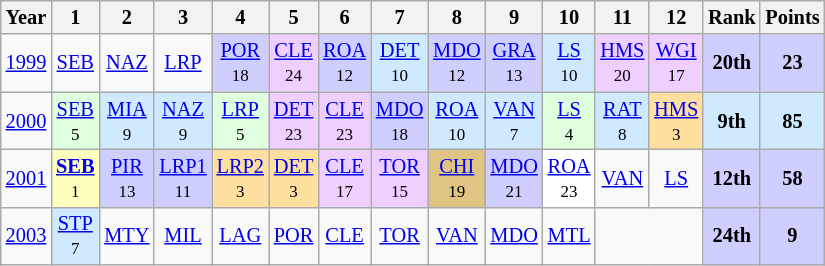<table class="wikitable" style="text-align:center; font-size:85%">
<tr>
<th>Year</th>
<th>1</th>
<th>2</th>
<th>3</th>
<th>4</th>
<th>5</th>
<th>6</th>
<th>7</th>
<th>8</th>
<th>9</th>
<th>10</th>
<th>11</th>
<th>12</th>
<th>Rank</th>
<th>Points</th>
</tr>
<tr>
<td><a href='#'>1999</a></td>
<td><a href='#'>SEB</a></td>
<td><a href='#'>NAZ</a></td>
<td><a href='#'>LRP</a></td>
<td style="background:#CFCFFF;"><a href='#'>POR</a><br><small>18</small></td>
<td style="background:#EFCFFF;"><a href='#'>CLE</a><br><small>24</small></td>
<td style="background:#CFCFFF;"><a href='#'>ROA</a><br><small>12</small></td>
<td style="background:#CFEAFF;"><a href='#'>DET</a><br><small>10</small></td>
<td style="background:#CFCFFF;"><a href='#'>MDO</a><br><small>12</small></td>
<td style="background:#CFCFFF;"><a href='#'>GRA</a><br><small>13</small></td>
<td style="background:#CFEAFF;"><a href='#'>LS</a><br><small>10</small></td>
<td style="background:#EFCFFF;"><a href='#'>HMS</a><br><small>20</small></td>
<td style="background:#EFCFFF;"><a href='#'>WGI</a><br><small>17</small></td>
<td style="background:#CFCFFF;"><strong>20th</strong></td>
<td style="background:#CFCFFF;"><strong>23</strong></td>
</tr>
<tr>
<td><a href='#'>2000</a></td>
<td style="background:#DFFFDF;"><a href='#'>SEB</a><br><small>5</small></td>
<td style="background:#CFEAFF;"><a href='#'>MIA</a><br><small>9</small></td>
<td style="background:#CFEAFF;"><a href='#'>NAZ</a><br><small>9</small></td>
<td style="background:#DFFFDF;"><a href='#'>LRP</a><br><small>5</small></td>
<td style="background:#EFCFFF;"><a href='#'>DET</a><br><small>23</small></td>
<td style="background:#EFCFFF;"><a href='#'>CLE</a><br><small>23</small></td>
<td style="background:#CFCFFF;"><a href='#'>MDO</a><br><small>18</small></td>
<td style="background:#CFEAFF;"><a href='#'>ROA</a><br><small>10</small></td>
<td style="background:#CFEAFF;"><a href='#'>VAN</a><br><small>7</small></td>
<td style="background:#DFFFDF;"><a href='#'>LS</a><br><small>4</small></td>
<td style="background:#CFEAFF;"><a href='#'>RAT</a><br><small>8</small></td>
<td style="background:#FFDF9F;"><a href='#'>HMS</a><br><small>3</small></td>
<td style="background:#CFEAFF;"><strong>9th</strong></td>
<td style="background:#CFEAFF;"><strong>85</strong></td>
</tr>
<tr>
<td><a href='#'>2001</a></td>
<td style="background:#FFFFBF;"><strong><a href='#'>SEB</a></strong><br><small>1</small></td>
<td style="background:#CFCFFF;"><a href='#'>PIR</a><br><small>13</small></td>
<td style="background:#CFCFFF;"><a href='#'>LRP1</a><br><small>11</small></td>
<td style="background:#FFDF9F;"><a href='#'>LRP2</a><br><small>3</small></td>
<td style="background:#FFDF9F;"><a href='#'>DET</a><br><small>3</small></td>
<td style="background:#EFCFFF;"><a href='#'>CLE</a><br><small>17</small></td>
<td style="background:#EFCFFF;"><a href='#'>TOR</a><br><small>15</small></td>
<td style="background:#DFC484;"><a href='#'>CHI</a><br><small>19</small></td>
<td style="background:#CFCFFF;"><a href='#'>MDO</a><br><small>21</small></td>
<td style="background:#FFFFFF;"><a href='#'>ROA</a><br><small>23</small></td>
<td><a href='#'>VAN</a></td>
<td><a href='#'>LS</a></td>
<td style="background:#CFCFFF;"><strong>12th</strong></td>
<td style="background:#CFCFFF;"><strong>58</strong></td>
</tr>
<tr>
<td><a href='#'>2003</a></td>
<td style="background:#CFEAFF;"><a href='#'>STP</a><br><small>7</small></td>
<td><a href='#'>MTY</a></td>
<td><a href='#'>MIL</a></td>
<td><a href='#'>LAG</a></td>
<td><a href='#'>POR</a></td>
<td><a href='#'>CLE</a></td>
<td><a href='#'>TOR</a></td>
<td><a href='#'>VAN</a></td>
<td><a href='#'>MDO</a></td>
<td><a href='#'>MTL</a></td>
<td colspan=2></td>
<td style="background:#CFCFFF;"><strong>24th</strong></td>
<td style="background:#CFCFFF;"><strong>9</strong></td>
</tr>
</table>
